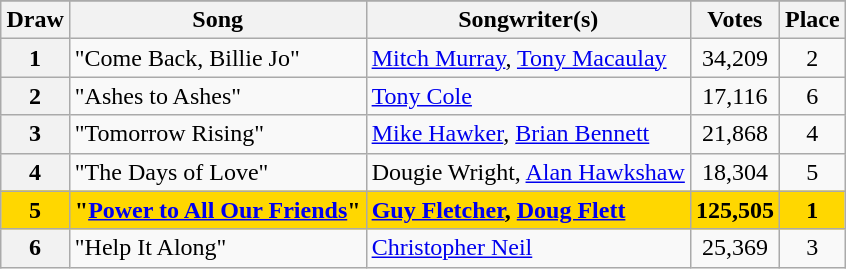<table class="sortable wikitable plainrowheaders" style="margin: 1em auto 1em auto; text-align:center;">
<tr>
</tr>
<tr>
<th scope="col">Draw</th>
<th scope="col">Song</th>
<th scope="col" class="unsortable">Songwriter(s)</th>
<th scope="col">Votes</th>
<th scope="col">Place</th>
</tr>
<tr>
<th scope="row" style="text-align:center;">1</th>
<td align=left>"Come Back, Billie Jo"</td>
<td align=left><a href='#'>Mitch Murray</a>, <a href='#'>Tony Macaulay</a></td>
<td>34,209</td>
<td>2</td>
</tr>
<tr>
<th scope="row" style="text-align:center;">2</th>
<td align=left>"Ashes to Ashes"</td>
<td align=left><a href='#'>Tony Cole</a></td>
<td>17,116</td>
<td>6</td>
</tr>
<tr>
<th scope="row" style="text-align:center;">3</th>
<td align=left>"Tomorrow Rising"</td>
<td align=left><a href='#'>Mike Hawker</a>, <a href='#'>Brian Bennett</a></td>
<td>21,868</td>
<td>4</td>
</tr>
<tr>
<th scope="row" style="text-align:center;">4</th>
<td align=left>"The Days of Love"</td>
<td align=left>Dougie Wright, <a href='#'>Alan Hawkshaw</a></td>
<td>18,304</td>
<td>5</td>
</tr>
<tr style="background:gold; font-weight:bold;">
<th scope="row" style="text-align:center; font-weight:bold; background:gold;">5</th>
<td align=left>"<a href='#'>Power to All Our Friends</a>"</td>
<td align=left><a href='#'>Guy Fletcher</a>, <a href='#'>Doug Flett</a></td>
<td>125,505</td>
<td>1</td>
</tr>
<tr>
<th scope="row" style="text-align:center;">6</th>
<td align=left>"Help It Along"</td>
<td align=left><a href='#'>Christopher Neil</a></td>
<td>25,369</td>
<td>3</td>
</tr>
</table>
